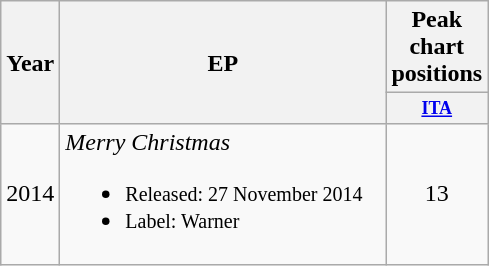<table class="wikitable" style="testo-align:center;">
<tr>
<th rowspan="2">Year</th>
<th width="210" rowspan="2">EP</th>
<th colspan="1">Peak chart positions</th>
</tr>
<tr>
<th style="width:4em;font-size:75%"><a href='#'>ITA</a></th>
</tr>
<tr>
<td>2014</td>
<td align="left"><em>Merry Christmas</em><br><ul><li><small>Released: 27 November 2014</small></li><li><small>Label: Warner</small></li></ul></td>
<td align="center">13</td>
</tr>
</table>
